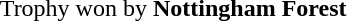<table width="100%">
<tr>
<td align="right">Trophy won by <strong>Nottingham Forest</strong></td>
</tr>
</table>
